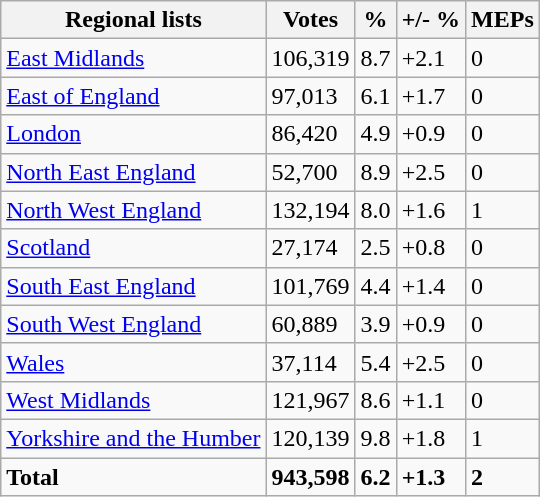<table class="wikitable sortable">
<tr>
<th>Regional lists</th>
<th>Votes</th>
<th>%</th>
<th>+/- %</th>
<th>MEPs</th>
</tr>
<tr>
<td><a href='#'>East Midlands</a></td>
<td>106,319</td>
<td>8.7</td>
<td>+2.1</td>
<td>0</td>
</tr>
<tr>
<td><a href='#'>East of England</a></td>
<td>97,013</td>
<td>6.1</td>
<td>+1.7</td>
<td>0</td>
</tr>
<tr>
<td><a href='#'>London</a></td>
<td>86,420</td>
<td>4.9</td>
<td>+0.9</td>
<td>0</td>
</tr>
<tr>
<td><a href='#'>North East England</a></td>
<td>52,700</td>
<td>8.9</td>
<td>+2.5</td>
<td>0</td>
</tr>
<tr>
<td><a href='#'>North West England</a></td>
<td>132,194</td>
<td>8.0</td>
<td>+1.6</td>
<td>1</td>
</tr>
<tr>
<td><a href='#'>Scotland</a></td>
<td>27,174</td>
<td>2.5</td>
<td>+0.8</td>
<td>0</td>
</tr>
<tr>
<td><a href='#'>South East England</a></td>
<td>101,769</td>
<td>4.4</td>
<td>+1.4</td>
<td>0</td>
</tr>
<tr>
<td><a href='#'>South West England</a></td>
<td>60,889</td>
<td>3.9</td>
<td>+0.9</td>
<td>0</td>
</tr>
<tr>
<td><a href='#'>Wales</a></td>
<td>37,114</td>
<td>5.4</td>
<td>+2.5</td>
<td>0</td>
</tr>
<tr>
<td><a href='#'>West Midlands</a></td>
<td>121,967</td>
<td>8.6</td>
<td>+1.1</td>
<td>0</td>
</tr>
<tr>
<td><a href='#'>Yorkshire and the Humber</a></td>
<td>120,139</td>
<td>9.8</td>
<td>+1.8</td>
<td>1</td>
</tr>
<tr>
<td><strong>Total</strong></td>
<td><strong>943,598</strong></td>
<td><strong>6.2</strong></td>
<td><strong>+1.3</strong></td>
<td><strong>2</strong></td>
</tr>
</table>
